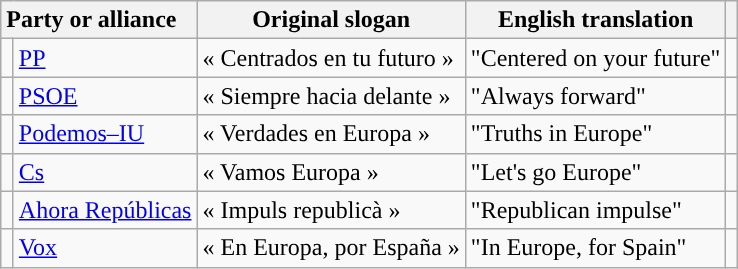<table class="wikitable" style="text-align:left;">
<tr>
<th style="text-align:left;" colspan="2">Party or alliance</th>
<th>Original slogan</th>
<th>English translation</th>
<th></th>
</tr>
<tr>
<td width="1" style="color:inherit;background:"></td>
<td><a href='#'>PP</a></td>
<td>« Centrados en tu futuro »</td>
<td>"Centered on your future"</td>
<td></td>
</tr>
<tr>
<td style="color:inherit;background:"></td>
<td><a href='#'>PSOE</a></td>
<td>« Siempre hacia delante »</td>
<td>"Always forward"</td>
<td></td>
</tr>
<tr>
<td style="color:inherit;background:"></td>
<td><a href='#'>Podemos–IU</a></td>
<td>« Verdades en Europa »</td>
<td>"Truths in Europe"</td>
<td></td>
</tr>
<tr>
<td style="color:inherit;background:"></td>
<td><a href='#'>Cs</a></td>
<td>« Vamos Europa »</td>
<td>"Let's go Europe"</td>
<td></td>
</tr>
<tr>
<td style="color:inherit;background:"></td>
<td><a href='#'>Ahora Repúblicas</a></td>
<td>« Impuls republicà »</td>
<td>"Republican impulse"</td>
<td></td>
</tr>
<tr>
<td style="color:inherit;background:"></td>
<td><a href='#'>Vox</a></td>
<td>« En Europa, por España »</td>
<td>"In Europe, for Spain"</td>
<td></td>
</tr>
</table>
